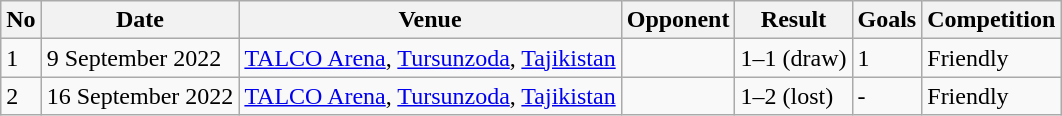<table class="wikitable">
<tr>
<th>No</th>
<th>Date</th>
<th>Venue</th>
<th>Opponent</th>
<th>Result</th>
<th>Goals</th>
<th>Competition</th>
</tr>
<tr>
<td>1</td>
<td>9 September 2022</td>
<td><a href='#'>TALCO Arena</a>, <a href='#'>Tursunzoda</a>, <a href='#'>Tajikistan</a></td>
<td></td>
<td>1–1 (draw)</td>
<td>1</td>
<td>Friendly</td>
</tr>
<tr>
<td>2</td>
<td>16 September 2022</td>
<td><a href='#'>TALCO Arena</a>, <a href='#'>Tursunzoda</a>, <a href='#'>Tajikistan</a></td>
<td></td>
<td>1–2 (lost)</td>
<td>-</td>
<td>Friendly</td>
</tr>
</table>
